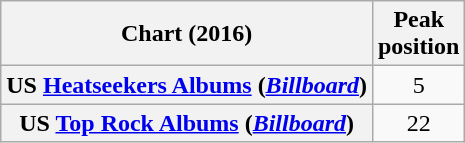<table class="wikitable sortable plainrowheaders" style="text-align:center">
<tr>
<th scope="col">Chart (2016)</th>
<th scope="col">Peak<br>position</th>
</tr>
<tr>
<th scope="row">US <a href='#'>Heatseekers Albums</a> (<em><a href='#'>Billboard</a></em>)</th>
<td>5</td>
</tr>
<tr>
<th scope="row">US <a href='#'>Top Rock Albums</a> (<em><a href='#'>Billboard</a></em>)</th>
<td>22</td>
</tr>
</table>
